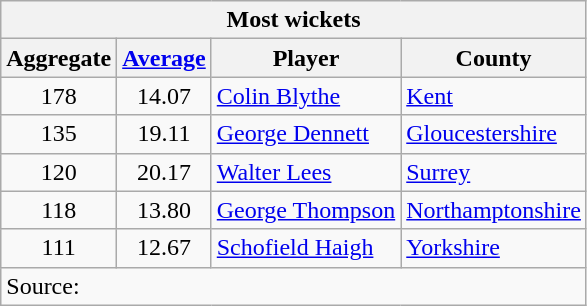<table class="wikitable">
<tr>
<th colspan=4>Most wickets</th>
</tr>
<tr>
<th>Aggregate</th>
<th><a href='#'>Average</a></th>
<th>Player</th>
<th>County</th>
</tr>
<tr>
<td style="text-align:center;">178</td>
<td style="text-align:center;">14.07</td>
<td><a href='#'>Colin Blythe</a></td>
<td><a href='#'>Kent</a></td>
</tr>
<tr>
<td style="text-align:center;">135</td>
<td style="text-align:center;">19.11</td>
<td><a href='#'>George Dennett</a></td>
<td><a href='#'>Gloucestershire</a></td>
</tr>
<tr>
<td style="text-align:center;">120</td>
<td style="text-align:center;">20.17</td>
<td><a href='#'>Walter Lees</a></td>
<td><a href='#'>Surrey</a></td>
</tr>
<tr>
<td style="text-align:center;">118</td>
<td style="text-align:center;">13.80</td>
<td><a href='#'>George Thompson</a></td>
<td><a href='#'>Northamptonshire</a></td>
</tr>
<tr>
<td style="text-align:center;">111</td>
<td style="text-align:center;">12.67</td>
<td><a href='#'>Schofield Haigh</a></td>
<td><a href='#'>Yorkshire</a></td>
</tr>
<tr>
<td colspan=4 align="left">Source:</td>
</tr>
</table>
